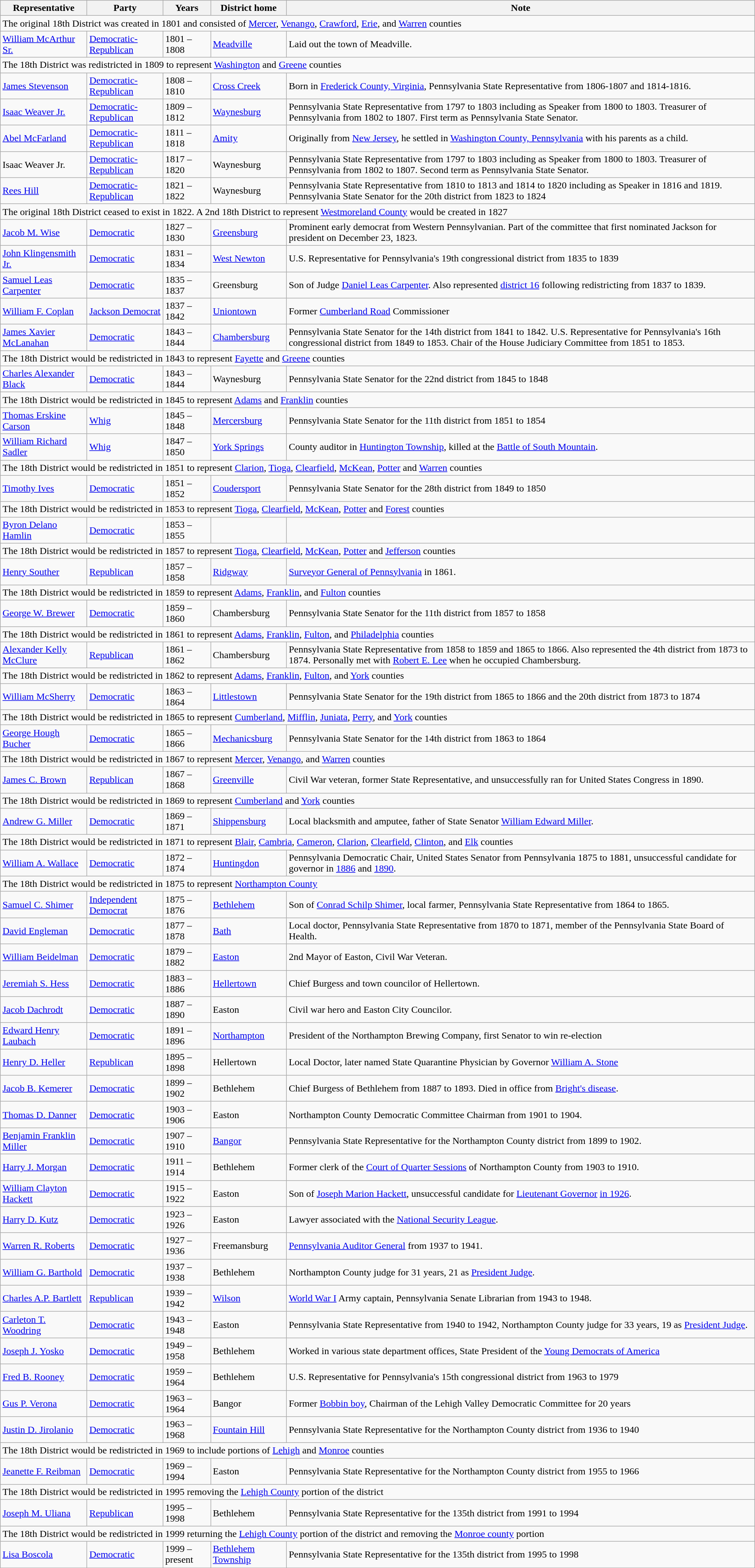<table class="wikitable">
<tr valign=bottom>
<th>Representative</th>
<th>Party</th>
<th>Years</th>
<th>District home</th>
<th>Note</th>
</tr>
<tr>
<td colspan="5"><div>The original 18th District was created in 1801 and consisted of <a href='#'>Mercer</a>, <a href='#'>Venango</a>, <a href='#'>Crawford</a>, <a href='#'>Erie</a>, and <a href='#'>Warren</a> counties</div></td>
</tr>
<tr>
<td><a href='#'>William McArthur Sr.</a></td>
<td><a href='#'>Democratic-Republican</a></td>
<td>1801 – 1808</td>
<td><a href='#'>Meadville</a></td>
<td>Laid out the town of Meadville.</td>
</tr>
<tr>
<td colspan="5"><div>The 18th District was redistricted in 1809 to represent <a href='#'>Washington</a> and <a href='#'>Greene</a> counties</div></td>
</tr>
<tr>
<td><a href='#'>James Stevenson</a></td>
<td><a href='#'>Democratic-Republican</a></td>
<td>1808 – 1810</td>
<td><a href='#'>Cross Creek</a></td>
<td>Born in <a href='#'>Frederick County, Virginia</a>, Pennsylvania State Representative from 1806-1807 and 1814-1816.</td>
</tr>
<tr>
<td><a href='#'>Isaac Weaver Jr.</a></td>
<td><a href='#'>Democratic-Republican</a></td>
<td>1809 – 1812</td>
<td><a href='#'>Waynesburg</a></td>
<td>Pennsylvania State Representative from 1797 to 1803 including as Speaker from 1800 to 1803.  Treasurer of Pennsylvania from 1802 to 1807.  First term as Pennsylvania State Senator.</td>
</tr>
<tr>
<td><a href='#'>Abel McFarland</a></td>
<td><a href='#'>Democratic-Republican</a></td>
<td>1811 – 1818</td>
<td><a href='#'>Amity</a></td>
<td>Originally from <a href='#'>New Jersey</a>, he settled in <a href='#'>Washington County, Pennsylvania</a> with his parents as a child.</td>
</tr>
<tr>
<td>Isaac Weaver Jr.</td>
<td><a href='#'>Democratic-Republican</a></td>
<td>1817 – 1820</td>
<td>Waynesburg</td>
<td>Pennsylvania State Representative from 1797 to 1803 including as Speaker from 1800 to 1803.  Treasurer of Pennsylvania from 1802 to 1807.  Second term as Pennsylvania State Senator.</td>
</tr>
<tr>
<td><a href='#'>Rees Hill</a></td>
<td><a href='#'>Democratic-Republican</a></td>
<td>1821 – 1822</td>
<td>Waynesburg</td>
<td>Pennsylvania State Representative from 1810 to 1813 and 1814 to 1820 including as Speaker in 1816 and 1819.  Pennsylvania State Senator for the 20th district from 1823 to 1824</td>
</tr>
<tr>
<td colspan="5"><div>The original 18th District ceased to exist in 1822. A 2nd 18th District to represent <a href='#'>Westmoreland County</a> would be created in 1827</div></td>
</tr>
<tr>
<td><a href='#'>Jacob M. Wise</a></td>
<td><a href='#'>Democratic</a></td>
<td>1827 – 1830</td>
<td><a href='#'>Greensburg</a></td>
<td>Prominent early democrat from Western Pennsylvanian. Part of the committee that first nominated Jackson for president on December 23, 1823.</td>
</tr>
<tr>
<td><a href='#'>John Klingensmith Jr.</a></td>
<td><a href='#'>Democratic</a></td>
<td>1831 – 1834</td>
<td><a href='#'>West Newton</a></td>
<td>U.S. Representative for Pennsylvania's 19th congressional district from 1835 to 1839</td>
</tr>
<tr>
<td><a href='#'>Samuel Leas Carpenter</a></td>
<td><a href='#'>Democratic</a></td>
<td>1835 – 1837</td>
<td>Greensburg</td>
<td>Son of Judge <a href='#'>Daniel Leas Carpenter</a>. Also represented <a href='#'>district 16</a> following redistricting from 1837 to 1839.</td>
</tr>
<tr>
<td><a href='#'>William F. Coplan</a></td>
<td><a href='#'>Jackson Democrat</a></td>
<td>1837 – 1842</td>
<td><a href='#'>Uniontown</a> </td>
<td>Former <a href='#'>Cumberland Road</a> Commissioner</td>
</tr>
<tr>
<td><a href='#'>James Xavier McLanahan</a></td>
<td><a href='#'>Democratic</a></td>
<td>1843 – 1844</td>
<td><a href='#'>Chambersburg</a></td>
<td>Pennsylvania State Senator for the 14th district from 1841 to 1842. U.S. Representative for Pennsylvania's 16th congressional district from 1849 to 1853.  Chair of the House Judiciary Committee from 1851 to 1853.</td>
</tr>
<tr>
<td colspan="5"><div>The 18th District would be redistricted in 1843 to represent <a href='#'>Fayette</a> and <a href='#'>Greene</a> counties</div></td>
</tr>
<tr>
<td><a href='#'>Charles Alexander Black</a></td>
<td><a href='#'>Democratic</a></td>
<td>1843 – 1844</td>
<td>Waynesburg</td>
<td>Pennsylvania State Senator for the 22nd district from 1845 to 1848</td>
</tr>
<tr>
<td colspan="5"><div>The 18th District would be redistricted in 1845 to represent <a href='#'>Adams</a> and <a href='#'>Franklin</a> counties</div></td>
</tr>
<tr>
<td><a href='#'>Thomas Erskine Carson</a></td>
<td><a href='#'>Whig</a></td>
<td>1845 – 1848</td>
<td><a href='#'>Mercersburg</a></td>
<td>Pennsylvania State Senator for the 11th district from 1851 to 1854</td>
</tr>
<tr>
<td><a href='#'>William Richard Sadler</a></td>
<td><a href='#'>Whig</a></td>
<td>1847 – 1850</td>
<td><a href='#'>York Springs</a></td>
<td>County auditor in <a href='#'>Huntington Township</a>, killed at the <a href='#'>Battle of South Mountain</a>.</td>
</tr>
<tr>
<td colspan="5"><div>The 18th District would be redistricted in 1851 to represent <a href='#'>Clarion</a>, <a href='#'>Tioga</a>, <a href='#'>Clearfield</a>, <a href='#'>McKean</a>, <a href='#'>Potter</a> and <a href='#'>Warren</a> counties</div></td>
</tr>
<tr>
<td><a href='#'>Timothy Ives</a></td>
<td><a href='#'>Democratic</a></td>
<td>1851 – 1852</td>
<td><a href='#'>Coudersport</a></td>
<td>Pennsylvania State Senator for the 28th district from 1849 to 1850</td>
</tr>
<tr>
<td colspan="5"><div>The 18th District would be redistricted in 1853 to represent  <a href='#'>Tioga</a>, <a href='#'>Clearfield</a>, <a href='#'>McKean</a>, <a href='#'>Potter</a> and <a href='#'>Forest</a> counties</div></td>
</tr>
<tr>
<td><a href='#'>Byron Delano Hamlin</a></td>
<td><a href='#'>Democratic</a></td>
<td>1853 – 1855</td>
<td></td>
<td></td>
</tr>
<tr>
<td colspan="5"><div>The 18th District would be redistricted in 1857 to represent <a href='#'>Tioga</a>, <a href='#'>Clearfield</a>, <a href='#'>McKean</a>, <a href='#'>Potter</a> and <a href='#'>Jefferson</a> counties</div></td>
</tr>
<tr>
<td><a href='#'>Henry Souther</a></td>
<td><a href='#'>Republican</a></td>
<td>1857 – 1858</td>
<td><a href='#'>Ridgway</a></td>
<td><a href='#'>Surveyor General of Pennsylvania</a> in 1861.</td>
</tr>
<tr>
<td colspan="5"><div>The 18th District would be redistricted in 1859 to represent <a href='#'>Adams</a>, <a href='#'>Franklin</a>, and <a href='#'>Fulton</a> counties</div></td>
</tr>
<tr>
<td><a href='#'>George W. Brewer</a></td>
<td><a href='#'>Democratic</a></td>
<td>1859 – 1860</td>
<td>Chambersburg</td>
<td>Pennsylvania State Senator for the 11th district from 1857 to 1858</td>
</tr>
<tr>
<td colspan="5"><div>The 18th District would be redistricted in 1861 to represent <a href='#'>Adams</a>, <a href='#'>Franklin</a>, <a href='#'>Fulton</a>, and <a href='#'>Philadelphia</a> counties</div></td>
</tr>
<tr>
<td><a href='#'>Alexander Kelly McClure</a></td>
<td><a href='#'>Republican</a></td>
<td>1861 – 1862</td>
<td>Chambersburg</td>
<td>Pennsylvania State Representative from 1858 to 1859 and 1865 to 1866. Also represented the 4th district from 1873 to 1874. Personally met with <a href='#'>Robert E. Lee</a> when he occupied Chambersburg.</td>
</tr>
<tr>
<td colspan="5"><div>The 18th District would be redistricted in 1862 to represent <a href='#'>Adams</a>, <a href='#'>Franklin</a>, <a href='#'>Fulton</a>, and <a href='#'>York</a> counties</div></td>
</tr>
<tr>
<td><a href='#'>William McSherry</a></td>
<td><a href='#'>Democratic</a></td>
<td>1863 – 1864</td>
<td><a href='#'>Littlestown</a></td>
<td>Pennsylvania State Senator for the 19th district from 1865 to 1866 and the 20th district from 1873 to 1874</td>
</tr>
<tr>
<td colspan="5"><div>The 18th District would be redistricted in 1865 to represent <a href='#'>Cumberland</a>, <a href='#'>Mifflin</a>, <a href='#'>Juniata</a>, <a href='#'>Perry</a>, and <a href='#'>York</a> counties</div></td>
</tr>
<tr>
<td><a href='#'>George Hough Bucher</a></td>
<td><a href='#'>Democratic</a></td>
<td>1865 – 1866</td>
<td><a href='#'>Mechanicsburg</a></td>
<td>Pennsylvania State Senator for the 14th district from 1863 to 1864</td>
</tr>
<tr>
<td colspan="5"><div>The 18th District would be redistricted in 1867 to represent <a href='#'>Mercer</a>, <a href='#'>Venango</a>, and <a href='#'>Warren</a> counties</div></td>
</tr>
<tr>
<td><a href='#'>James C. Brown</a></td>
<td><a href='#'>Republican</a></td>
<td>1867 – 1868</td>
<td><a href='#'>Greenville</a></td>
<td>Civil War veteran, former State Representative, and unsuccessfully ran for United States Congress in 1890.</td>
</tr>
<tr>
<td colspan="5"><div>The 18th District would be redistricted in 1869 to represent <a href='#'>Cumberland</a> and <a href='#'>York</a> counties</div></td>
</tr>
<tr>
<td><a href='#'>Andrew G. Miller</a></td>
<td><a href='#'>Democratic</a></td>
<td>1869 – 1871</td>
<td><a href='#'>Shippensburg</a></td>
<td>Local blacksmith and amputee, father of State Senator <a href='#'>William Edward Miller</a>.</td>
</tr>
<tr>
<td colspan="5"><div>The 18th District would be redistricted in 1871 to represent <a href='#'>Blair</a>, <a href='#'>Cambria</a>, <a href='#'>Cameron</a>, <a href='#'>Clarion</a>, <a href='#'>Clearfield</a>, <a href='#'>Clinton</a>, and <a href='#'>Elk</a> counties</div></td>
</tr>
<tr>
<td><a href='#'>William A. Wallace</a></td>
<td><a href='#'>Democratic</a></td>
<td>1872 – 1874</td>
<td><a href='#'>Huntingdon</a></td>
<td>Pennsylvania Democratic Chair, United States Senator from Pennsylvania 1875 to 1881, unsuccessful candidate for governor in <a href='#'>1886</a> and <a href='#'>1890</a>.</td>
</tr>
<tr>
<td colspan="5"><div>The 18th District would be redistricted in 1875 to represent <a href='#'>Northampton County</a></div></td>
</tr>
<tr>
<td><a href='#'>Samuel C. Shimer</a></td>
<td><a href='#'>Independent Democrat</a></td>
<td>1875 – 1876</td>
<td><a href='#'>Bethlehem</a></td>
<td>Son of <a href='#'>Conrad Schilp Shimer</a>, local farmer, Pennsylvania State Representative from 1864 to 1865.</td>
</tr>
<tr>
<td><a href='#'>David Engleman</a></td>
<td><a href='#'>Democratic</a></td>
<td>1877 – 1878</td>
<td><a href='#'>Bath</a></td>
<td>Local doctor, Pennsylvania State Representative from 1870 to 1871, member of the Pennsylvania State Board of Health.</td>
</tr>
<tr>
<td><a href='#'>William Beidelman</a></td>
<td><a href='#'>Democratic</a></td>
<td>1879 – 1882</td>
<td><a href='#'>Easton</a></td>
<td>2nd Mayor of Easton, Civil War Veteran.</td>
</tr>
<tr>
<td><a href='#'>Jeremiah S. Hess</a></td>
<td><a href='#'>Democratic</a></td>
<td>1883 – 1886</td>
<td><a href='#'>Hellertown</a></td>
<td>Chief Burgess and town councilor of Hellertown.</td>
</tr>
<tr>
<td><a href='#'>Jacob Dachrodt</a></td>
<td><a href='#'>Democratic</a></td>
<td>1887 – 1890</td>
<td>Easton</td>
<td>Civil war hero and Easton City Councilor.</td>
</tr>
<tr>
<td><a href='#'>Edward Henry Laubach</a></td>
<td><a href='#'>Democratic</a></td>
<td>1891 – 1896</td>
<td><a href='#'>Northampton</a></td>
<td>President of the Northampton Brewing Company, first Senator to win re-election</td>
</tr>
<tr>
<td><a href='#'>Henry D. Heller</a></td>
<td><a href='#'>Republican</a></td>
<td>1895 – 1898</td>
<td>Hellertown</td>
<td>Local Doctor, later named State Quarantine Physician by Governor <a href='#'>William A. Stone</a></td>
</tr>
<tr>
<td><a href='#'>Jacob B. Kemerer</a></td>
<td><a href='#'>Democratic</a></td>
<td>1899 – 1902</td>
<td>Bethlehem</td>
<td>Chief Burgess of Bethlehem from 1887 to 1893. Died in office from <a href='#'>Bright's disease</a>.</td>
</tr>
<tr>
<td><a href='#'>Thomas D. Danner</a></td>
<td><a href='#'>Democratic</a></td>
<td>1903 – 1906</td>
<td>Easton</td>
<td>Northampton County Democratic Committee Chairman from 1901 to 1904.</td>
</tr>
<tr>
<td><a href='#'>Benjamin Franklin Miller</a></td>
<td><a href='#'>Democratic</a></td>
<td>1907 – 1910</td>
<td><a href='#'>Bangor</a></td>
<td>Pennsylvania State Representative for the Northampton County district from 1899 to 1902.</td>
</tr>
<tr>
<td><a href='#'>Harry J. Morgan</a></td>
<td><a href='#'>Democratic</a></td>
<td>1911 – 1914</td>
<td>Bethlehem</td>
<td>Former clerk of the <a href='#'>Court of Quarter Sessions</a> of Northampton County from 1903 to 1910.</td>
</tr>
<tr>
<td><a href='#'>William Clayton Hackett</a></td>
<td><a href='#'>Democratic</a></td>
<td>1915 – 1922</td>
<td>Easton</td>
<td>Son of <a href='#'>Joseph Marion Hackett</a>, unsuccessful candidate for <a href='#'>Lieutenant Governor</a> <a href='#'>in 1926</a>.</td>
</tr>
<tr>
<td><a href='#'>Harry D. Kutz</a></td>
<td><a href='#'>Democratic</a></td>
<td>1923 – 1926</td>
<td>Easton</td>
<td>Lawyer associated with the <a href='#'>National Security League</a>.</td>
</tr>
<tr>
<td><a href='#'>Warren R. Roberts</a></td>
<td><a href='#'>Democratic</a></td>
<td>1927 – 1936</td>
<td>Freemansburg</td>
<td><a href='#'>Pennsylvania Auditor General</a> from 1937 to 1941.</td>
</tr>
<tr>
<td><a href='#'>William G. Barthold</a></td>
<td><a href='#'>Democratic</a></td>
<td>1937 – 1938</td>
<td>Bethlehem</td>
<td>Northampton County judge for 31 years, 21 as <a href='#'>President Judge</a>.</td>
</tr>
<tr>
<td><a href='#'>Charles A.P. Bartlett</a></td>
<td><a href='#'>Republican</a></td>
<td>1939 – 1942</td>
<td><a href='#'>Wilson</a></td>
<td><a href='#'>World War I</a> Army captain, Pennsylvania Senate Librarian from 1943 to 1948.</td>
</tr>
<tr>
<td><a href='#'>Carleton T. Woodring</a></td>
<td><a href='#'>Democratic</a></td>
<td>1943 – 1948</td>
<td>Easton</td>
<td>Pennsylvania State Representative from 1940 to 1942, Northampton County judge for 33 years, 19 as <a href='#'>President Judge</a>.</td>
</tr>
<tr>
<td><a href='#'>Joseph J. Yosko</a></td>
<td><a href='#'>Democratic</a></td>
<td>1949 – 1958</td>
<td>Bethlehem</td>
<td>Worked in various state department offices, State President of the <a href='#'>Young Democrats of America</a></td>
</tr>
<tr>
<td><a href='#'>Fred B. Rooney</a></td>
<td><a href='#'>Democratic</a></td>
<td>1959 – 1964</td>
<td>Bethlehem</td>
<td>U.S. Representative for Pennsylvania's 15th congressional district from 1963 to 1979</td>
</tr>
<tr>
<td><a href='#'>Gus P. Verona</a></td>
<td><a href='#'>Democratic</a></td>
<td>1963 – 1964</td>
<td>Bangor</td>
<td>Former <a href='#'>Bobbin boy</a>, Chairman of the Lehigh Valley Democratic Committee for 20 years</td>
</tr>
<tr>
<td><a href='#'>Justin D. Jirolanio</a></td>
<td><a href='#'>Democratic</a></td>
<td>1963 – 1968</td>
<td><a href='#'>Fountain Hill</a></td>
<td>Pennsylvania State Representative for the Northampton County district from 1936 to 1940</td>
</tr>
<tr>
<td colspan="5"><div>The 18th District would be redistricted in 1969 to include portions of <a href='#'>Lehigh</a> and <a href='#'>Monroe</a> counties</div></td>
</tr>
<tr>
<td><a href='#'>Jeanette F. Reibman</a></td>
<td><a href='#'>Democratic</a></td>
<td>1969 – 1994</td>
<td>Easton</td>
<td>Pennsylvania State Representative for the Northampton County district from 1955 to 1966</td>
</tr>
<tr>
<td colspan="5"><div>The 18th District would be redistricted in 1995 removing the <a href='#'>Lehigh County</a> portion of the district</div></td>
</tr>
<tr>
<td><a href='#'>Joseph M. Uliana</a></td>
<td><a href='#'>Republican</a></td>
<td>1995 – 1998</td>
<td>Bethlehem</td>
<td>Pennsylvania State Representative for the 135th district from 1991 to 1994</td>
</tr>
<tr>
<td colspan="5"><div>The 18th District would be redistricted in 1999 returning the <a href='#'>Lehigh County</a> portion of the district and removing the <a href='#'>Monroe county</a> portion</div></td>
</tr>
<tr>
<td><a href='#'>Lisa Boscola</a></td>
<td><a href='#'>Democratic</a></td>
<td>1999 – present</td>
<td><a href='#'>Bethlehem Township</a></td>
<td>Pennsylvania State Representative for the 135th district from 1995 to 1998</td>
</tr>
</table>
